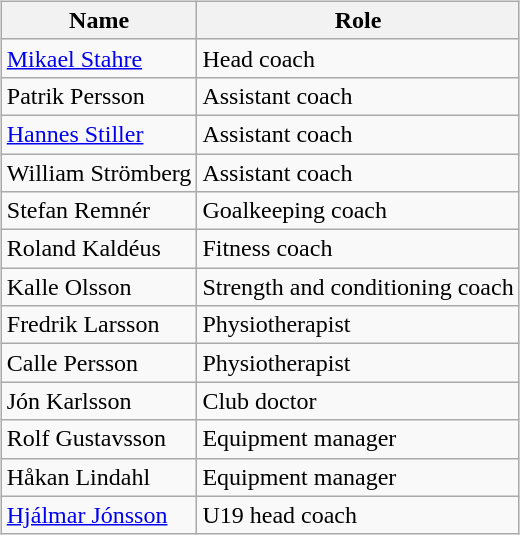<table>
<tr>
<td valign="top"><br><table class="wikitable">
<tr>
<th>Name</th>
<th>Role</th>
</tr>
<tr>
<td> <a href='#'>Mikael Stahre</a></td>
<td>Head coach</td>
</tr>
<tr>
<td> Patrik Persson</td>
<td>Assistant coach</td>
</tr>
<tr>
<td> <a href='#'>Hannes Stiller</a></td>
<td>Assistant coach</td>
</tr>
<tr>
<td> William Strömberg</td>
<td>Assistant coach</td>
</tr>
<tr>
<td> Stefan Remnér</td>
<td>Goalkeeping coach</td>
</tr>
<tr>
<td> Roland Kaldéus</td>
<td>Fitness coach</td>
</tr>
<tr>
<td> Kalle Olsson</td>
<td>Strength and conditioning coach</td>
</tr>
<tr>
<td> Fredrik Larsson</td>
<td>Physiotherapist</td>
</tr>
<tr>
<td> Calle Persson</td>
<td>Physiotherapist</td>
</tr>
<tr>
<td> Jón Karlsson</td>
<td>Club doctor</td>
</tr>
<tr>
<td> Rolf Gustavsson</td>
<td>Equipment manager</td>
</tr>
<tr>
<td> Håkan Lindahl</td>
<td>Equipment manager</td>
</tr>
<tr>
<td> <a href='#'>Hjálmar Jónsson</a></td>
<td>U19 head coach</td>
</tr>
</table>
</td>
</tr>
</table>
